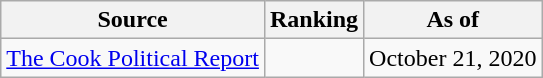<table class="wikitable" style="text-align:center">
<tr>
<th>Source</th>
<th>Ranking</th>
<th>As of</th>
</tr>
<tr>
<td align=left><a href='#'>The Cook Political Report</a></td>
<td></td>
<td>October 21, 2020</td>
</tr>
</table>
